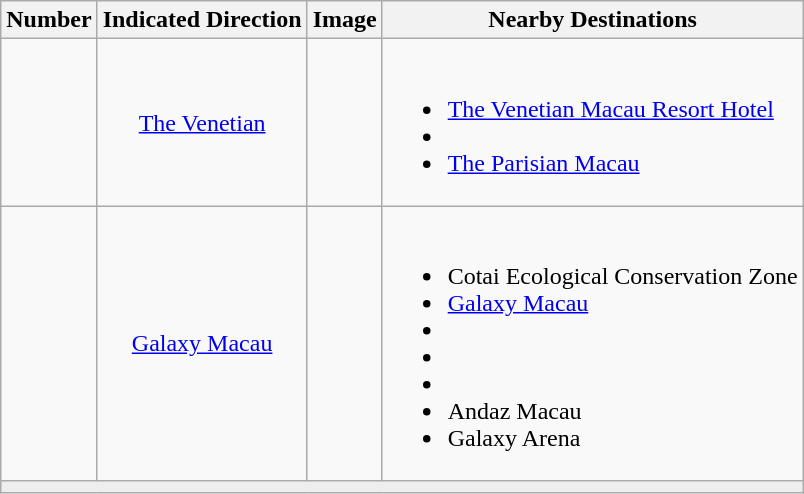<table class="wikitable">
<tr>
<th>Number</th>
<th>Indicated Direction</th>
<th>Image</th>
<th>Nearby Destinations</th>
</tr>
<tr>
<td>  </td>
<td align="center"><a href='#'>The Venetian</a></td>
<td align="center"></td>
<td><br><ul><li><a href='#'>The Venetian Macau Resort Hotel</a></li><li></li><li><a href='#'>The Parisian Macau</a></li></ul></td>
</tr>
<tr>
<td>  </td>
<td align="center"><a href='#'>Galaxy Macau</a></td>
<td align="center"></td>
<td><br><ul><li>Cotai Ecological Conservation Zone</li><li><a href='#'>Galaxy Macau</a></li><li></li><li></li><li></li><li>Andaz Macau</li><li>Galaxy Arena</li></ul></td>
</tr>
<tr>
<td colspan="4" bgcolor="#EEEEEE"></td>
</tr>
</table>
